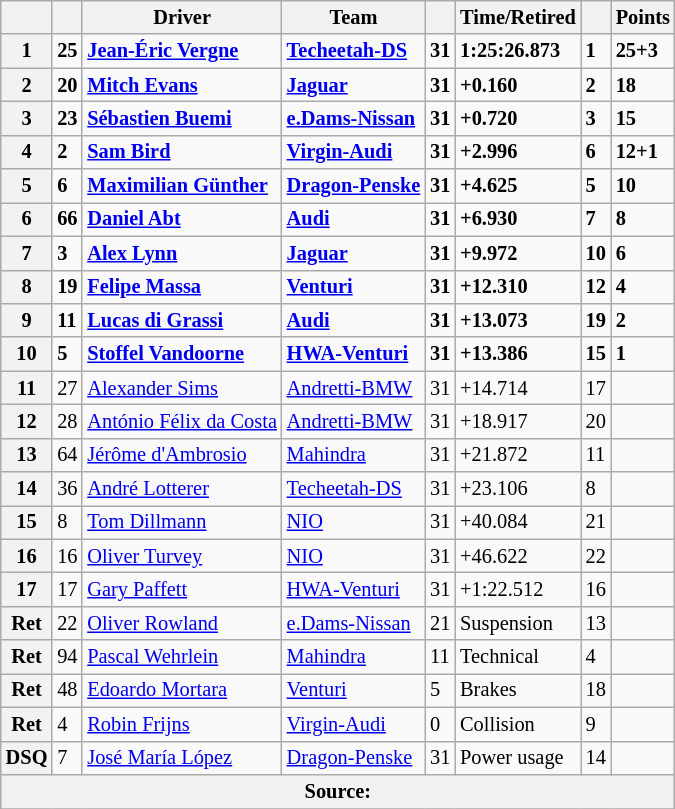<table class="wikitable" style="font-size: 85%">
<tr>
<th scope="col"></th>
<th scope="col"></th>
<th scope="col">Driver</th>
<th scope="col">Team</th>
<th scope="col"></th>
<th scope="col">Time/Retired</th>
<th scope="col"></th>
<th scope="col">Points</th>
</tr>
<tr>
<th scope="row">1</th>
<td><strong>25</strong></td>
<td><strong> <a href='#'>Jean-Éric Vergne</a></strong></td>
<td><strong><a href='#'>Techeetah-DS</a></strong></td>
<td><strong>31</strong></td>
<td><strong>1:25:26.873</strong></td>
<td><strong>1</strong></td>
<td><strong>25+3</strong></td>
</tr>
<tr>
<th scope="row">2</th>
<td><strong>20</strong></td>
<td><strong> <a href='#'>Mitch Evans</a></strong></td>
<td><strong><a href='#'>Jaguar</a></strong></td>
<td><strong>31</strong></td>
<td><strong>+0.160</strong></td>
<td><strong>2</strong></td>
<td><strong>18</strong></td>
</tr>
<tr>
<th scope="row">3</th>
<td><strong>23</strong></td>
<td><strong> <a href='#'>Sébastien Buemi</a></strong></td>
<td><strong><a href='#'>e.Dams-Nissan</a></strong></td>
<td><strong>31</strong></td>
<td><strong>+0.720</strong></td>
<td><strong>3</strong></td>
<td><strong>15</strong></td>
</tr>
<tr>
<th scope="row">4</th>
<td><strong>2</strong></td>
<td><strong> <a href='#'>Sam Bird</a></strong></td>
<td><strong><a href='#'>Virgin-Audi</a></strong></td>
<td><strong>31</strong></td>
<td><strong>+2.996</strong></td>
<td><strong>6</strong></td>
<td><strong>12+1</strong></td>
</tr>
<tr>
<th scope="row">5</th>
<td><strong>6</strong></td>
<td><strong> <a href='#'>Maximilian Günther</a></strong></td>
<td><strong><a href='#'>Dragon-Penske</a></strong></td>
<td><strong>31</strong></td>
<td><strong>+4.625</strong></td>
<td><strong>5</strong></td>
<td><strong>10</strong></td>
</tr>
<tr>
<th scope="row">6</th>
<td><strong>66</strong></td>
<td><strong> <a href='#'>Daniel Abt</a></strong></td>
<td><strong><a href='#'>Audi</a></strong></td>
<td><strong>31</strong></td>
<td><strong>+6.930</strong></td>
<td><strong>7</strong></td>
<td><strong>8</strong></td>
</tr>
<tr>
<th scope="row">7</th>
<td><strong>3</strong></td>
<td><strong> <a href='#'>Alex Lynn</a></strong></td>
<td><strong><a href='#'>Jaguar</a></strong></td>
<td><strong>31</strong></td>
<td><strong>+9.972</strong></td>
<td><strong>10</strong></td>
<td><strong>6</strong></td>
</tr>
<tr>
<th scope="row">8</th>
<td><strong>19</strong></td>
<td><strong> <a href='#'>Felipe Massa</a></strong></td>
<td><strong><a href='#'>Venturi</a></strong></td>
<td><strong>31</strong></td>
<td><strong>+12.310</strong></td>
<td><strong>12</strong></td>
<td><strong>4</strong></td>
</tr>
<tr>
<th scope="row">9</th>
<td><strong>11</strong></td>
<td><strong> <a href='#'>Lucas di Grassi</a></strong></td>
<td><strong><a href='#'>Audi</a></strong></td>
<td><strong>31</strong></td>
<td><strong>+13.073</strong></td>
<td><strong>19</strong></td>
<td><strong>2</strong></td>
</tr>
<tr>
<th scope="row">10</th>
<td><strong>5</strong></td>
<td><strong> <a href='#'>Stoffel Vandoorne</a></strong></td>
<td><strong><a href='#'>HWA-Venturi</a></strong></td>
<td><strong>31</strong></td>
<td><strong>+13.386</strong></td>
<td><strong>15</strong></td>
<td><strong>1</strong></td>
</tr>
<tr>
<th scope="row">11</th>
<td>27</td>
<td> <a href='#'>Alexander Sims</a></td>
<td><a href='#'>Andretti-BMW</a></td>
<td>31</td>
<td>+14.714</td>
<td>17</td>
<td></td>
</tr>
<tr>
<th scope="row">12</th>
<td>28</td>
<td> <a href='#'>António Félix da Costa</a></td>
<td><a href='#'>Andretti-BMW</a></td>
<td>31</td>
<td>+18.917</td>
<td>20</td>
<td></td>
</tr>
<tr>
<th scope="row">13</th>
<td>64</td>
<td> <a href='#'>Jérôme d'Ambrosio</a></td>
<td><a href='#'>Mahindra</a></td>
<td>31</td>
<td>+21.872</td>
<td>11</td>
<td></td>
</tr>
<tr>
<th scope="row">14</th>
<td>36</td>
<td> <a href='#'>André Lotterer</a></td>
<td><a href='#'>Techeetah-DS</a></td>
<td>31</td>
<td>+23.106</td>
<td>8</td>
<td></td>
</tr>
<tr>
<th scope="row">15</th>
<td>8</td>
<td> <a href='#'>Tom Dillmann</a></td>
<td><a href='#'>NIO</a></td>
<td>31</td>
<td>+40.084</td>
<td>21</td>
<td></td>
</tr>
<tr>
<th scope="row">16</th>
<td>16</td>
<td> <a href='#'>Oliver Turvey</a></td>
<td><a href='#'>NIO</a></td>
<td>31</td>
<td>+46.622</td>
<td>22</td>
<td></td>
</tr>
<tr>
<th scope="row">17</th>
<td>17</td>
<td> <a href='#'>Gary Paffett</a></td>
<td><a href='#'>HWA-Venturi</a></td>
<td>31</td>
<td>+1:22.512</td>
<td>16</td>
<td></td>
</tr>
<tr>
<th scope="row">Ret</th>
<td>22</td>
<td> <a href='#'>Oliver Rowland</a></td>
<td><a href='#'>e.Dams-Nissan</a></td>
<td>21</td>
<td>Suspension</td>
<td>13</td>
<td></td>
</tr>
<tr>
<th scope="row">Ret</th>
<td>94</td>
<td> <a href='#'>Pascal Wehrlein</a></td>
<td><a href='#'>Mahindra</a></td>
<td>11</td>
<td>Technical</td>
<td>4</td>
<td></td>
</tr>
<tr>
<th scope="row">Ret</th>
<td>48</td>
<td> <a href='#'>Edoardo Mortara</a></td>
<td><a href='#'>Venturi</a></td>
<td>5</td>
<td>Brakes</td>
<td>18</td>
<td></td>
</tr>
<tr>
<th scope="row">Ret</th>
<td>4</td>
<td> <a href='#'>Robin Frijns</a></td>
<td><a href='#'>Virgin-Audi</a></td>
<td>0</td>
<td>Collision</td>
<td>9</td>
<td></td>
</tr>
<tr>
<th scope="row">DSQ</th>
<td>7</td>
<td> <a href='#'>José María López</a></td>
<td><a href='#'>Dragon-Penske</a></td>
<td>31</td>
<td>Power usage</td>
<td>14</td>
<td></td>
</tr>
<tr>
<th colspan="8">Source:</th>
</tr>
<tr>
</tr>
</table>
